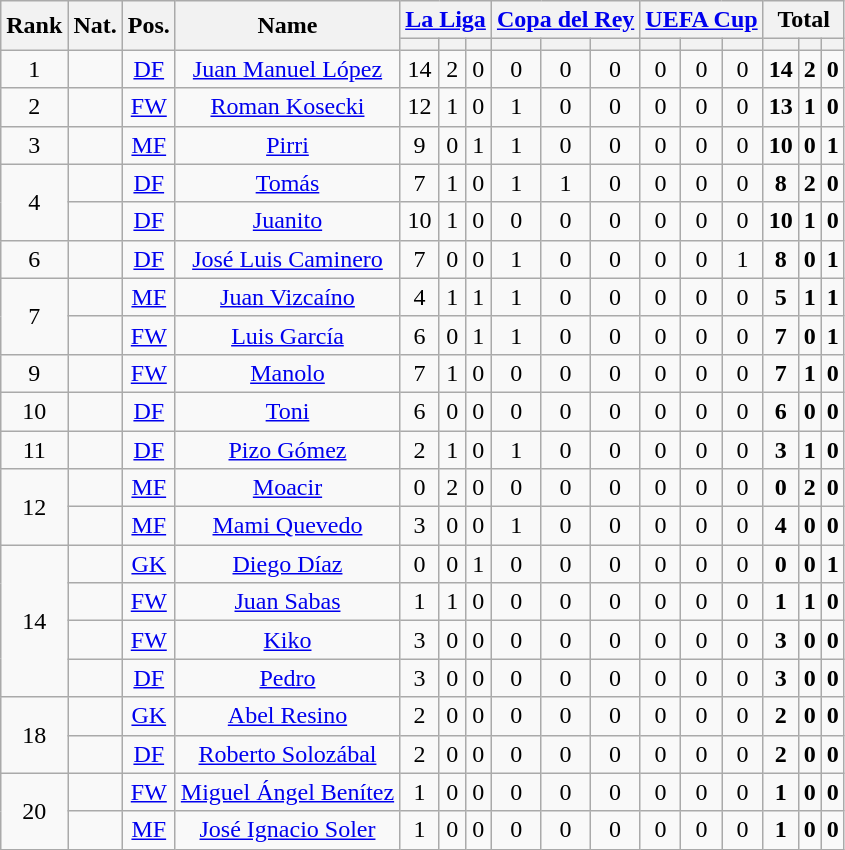<table class="wikitable" style="text-align:center;">
<tr>
<th rowspan="2">Rank</th>
<th rowspan="2">Nat.</th>
<th rowspan="2">Pos.</th>
<th rowspan="2">Name</th>
<th colspan="3"><a href='#'>La Liga</a></th>
<th colspan="3"><a href='#'>Copa del Rey</a></th>
<th colspan="3"><a href='#'>UEFA Cup</a></th>
<th colspan="3">Total</th>
</tr>
<tr>
<th></th>
<th></th>
<th></th>
<th></th>
<th></th>
<th></th>
<th></th>
<th></th>
<th></th>
<th></th>
<th></th>
<th></th>
</tr>
<tr>
<td>1</td>
<td></td>
<td><a href='#'>DF</a></td>
<td><a href='#'>Juan Manuel López</a></td>
<td>14</td>
<td>2</td>
<td>0</td>
<td>0</td>
<td>0</td>
<td>0</td>
<td>0</td>
<td>0</td>
<td>0</td>
<td><strong>14</strong></td>
<td><strong>2</strong></td>
<td><strong>0</strong></td>
</tr>
<tr>
<td>2</td>
<td></td>
<td><a href='#'>FW</a></td>
<td><a href='#'>Roman Kosecki</a></td>
<td>12</td>
<td>1</td>
<td>0</td>
<td>1</td>
<td>0</td>
<td>0</td>
<td>0</td>
<td>0</td>
<td>0</td>
<td><strong>13</strong></td>
<td><strong>1</strong></td>
<td><strong>0</strong></td>
</tr>
<tr>
<td>3</td>
<td></td>
<td><a href='#'>MF</a></td>
<td><a href='#'>Pirri</a></td>
<td>9</td>
<td>0</td>
<td>1</td>
<td>1</td>
<td>0</td>
<td>0</td>
<td>0</td>
<td>0</td>
<td>0</td>
<td><strong>10</strong></td>
<td><strong>0</strong></td>
<td><strong>1</strong></td>
</tr>
<tr>
<td rowspan="2">4</td>
<td></td>
<td><a href='#'>DF</a></td>
<td><a href='#'>Tomás</a></td>
<td>7</td>
<td>1</td>
<td>0</td>
<td>1</td>
<td>1</td>
<td>0</td>
<td>0</td>
<td>0</td>
<td>0</td>
<td><strong>8</strong></td>
<td><strong>2</strong></td>
<td><strong>0</strong></td>
</tr>
<tr>
<td></td>
<td><a href='#'>DF</a></td>
<td><a href='#'>Juanito</a></td>
<td>10</td>
<td>1</td>
<td>0</td>
<td>0</td>
<td>0</td>
<td>0</td>
<td>0</td>
<td>0</td>
<td>0</td>
<td><strong>10</strong></td>
<td><strong>1</strong></td>
<td><strong>0</strong></td>
</tr>
<tr>
<td>6</td>
<td></td>
<td><a href='#'>DF</a></td>
<td><a href='#'>José Luis Caminero</a></td>
<td>7</td>
<td>0</td>
<td>0</td>
<td>1</td>
<td>0</td>
<td>0</td>
<td>0</td>
<td>0</td>
<td>1</td>
<td><strong>8</strong></td>
<td><strong>0</strong></td>
<td><strong>1</strong></td>
</tr>
<tr>
<td rowspan="2">7</td>
<td></td>
<td><a href='#'>MF</a></td>
<td><a href='#'>Juan Vizcaíno</a></td>
<td>4</td>
<td>1</td>
<td>1</td>
<td>1</td>
<td>0</td>
<td>0</td>
<td>0</td>
<td>0</td>
<td>0</td>
<td><strong>5</strong></td>
<td><strong>1</strong></td>
<td><strong>1</strong></td>
</tr>
<tr>
<td></td>
<td><a href='#'>FW</a></td>
<td><a href='#'>Luis García</a></td>
<td>6</td>
<td>0</td>
<td>1</td>
<td>1</td>
<td>0</td>
<td>0</td>
<td>0</td>
<td>0</td>
<td>0</td>
<td><strong>7</strong></td>
<td><strong>0</strong></td>
<td><strong>1</strong></td>
</tr>
<tr>
<td>9</td>
<td></td>
<td><a href='#'>FW</a></td>
<td><a href='#'>Manolo</a></td>
<td>7</td>
<td>1</td>
<td>0</td>
<td>0</td>
<td>0</td>
<td>0</td>
<td>0</td>
<td>0</td>
<td>0</td>
<td><strong>7</strong></td>
<td><strong>1</strong></td>
<td><strong>0</strong></td>
</tr>
<tr>
<td>10</td>
<td></td>
<td><a href='#'>DF</a></td>
<td><a href='#'>Toni</a></td>
<td>6</td>
<td>0</td>
<td>0</td>
<td>0</td>
<td>0</td>
<td>0</td>
<td>0</td>
<td>0</td>
<td>0</td>
<td><strong>6</strong></td>
<td><strong>0</strong></td>
<td><strong>0</strong></td>
</tr>
<tr>
<td>11</td>
<td></td>
<td><a href='#'>DF</a></td>
<td><a href='#'>Pizo Gómez</a></td>
<td>2</td>
<td>1</td>
<td>0</td>
<td>1</td>
<td>0</td>
<td>0</td>
<td>0</td>
<td>0</td>
<td>0</td>
<td><strong>3</strong></td>
<td><strong>1</strong></td>
<td><strong>0</strong></td>
</tr>
<tr>
<td rowspan="2">12</td>
<td></td>
<td><a href='#'>MF</a></td>
<td><a href='#'>Moacir</a></td>
<td>0</td>
<td>2</td>
<td>0</td>
<td>0</td>
<td>0</td>
<td>0</td>
<td>0</td>
<td>0</td>
<td>0</td>
<td><strong>0</strong></td>
<td><strong>2</strong></td>
<td><strong>0</strong></td>
</tr>
<tr>
<td></td>
<td><a href='#'>MF</a></td>
<td><a href='#'>Mami Quevedo</a></td>
<td>3</td>
<td>0</td>
<td>0</td>
<td>1</td>
<td>0</td>
<td>0</td>
<td>0</td>
<td>0</td>
<td>0</td>
<td><strong>4</strong></td>
<td><strong>0</strong></td>
<td><strong>0</strong></td>
</tr>
<tr>
<td rowspan="4">14</td>
<td></td>
<td><a href='#'>GK</a></td>
<td><a href='#'>Diego Díaz</a></td>
<td>0</td>
<td>0</td>
<td>1</td>
<td>0</td>
<td>0</td>
<td>0</td>
<td>0</td>
<td>0</td>
<td>0</td>
<td><strong>0</strong></td>
<td><strong>0</strong></td>
<td><strong>1</strong></td>
</tr>
<tr>
<td></td>
<td><a href='#'>FW</a></td>
<td><a href='#'>Juan Sabas</a></td>
<td>1</td>
<td>1</td>
<td>0</td>
<td>0</td>
<td>0</td>
<td>0</td>
<td>0</td>
<td>0</td>
<td>0</td>
<td><strong>1</strong></td>
<td><strong>1</strong></td>
<td><strong>0</strong></td>
</tr>
<tr>
<td></td>
<td><a href='#'>FW</a></td>
<td><a href='#'>Kiko</a></td>
<td>3</td>
<td>0</td>
<td>0</td>
<td>0</td>
<td>0</td>
<td>0</td>
<td>0</td>
<td>0</td>
<td>0</td>
<td><strong>3</strong></td>
<td><strong>0</strong></td>
<td><strong>0</strong></td>
</tr>
<tr>
<td></td>
<td><a href='#'>DF</a></td>
<td><a href='#'>Pedro</a></td>
<td>3</td>
<td>0</td>
<td>0</td>
<td>0</td>
<td>0</td>
<td>0</td>
<td>0</td>
<td>0</td>
<td>0</td>
<td><strong>3</strong></td>
<td><strong>0</strong></td>
<td><strong>0</strong></td>
</tr>
<tr>
<td rowspan="2">18</td>
<td></td>
<td><a href='#'>GK</a></td>
<td><a href='#'>Abel Resino</a></td>
<td>2</td>
<td>0</td>
<td>0</td>
<td>0</td>
<td>0</td>
<td>0</td>
<td>0</td>
<td>0</td>
<td>0</td>
<td><strong>2</strong></td>
<td><strong>0</strong></td>
<td><strong>0</strong></td>
</tr>
<tr>
<td></td>
<td><a href='#'>DF</a></td>
<td><a href='#'>Roberto Solozábal</a></td>
<td>2</td>
<td>0</td>
<td>0</td>
<td>0</td>
<td>0</td>
<td>0</td>
<td>0</td>
<td>0</td>
<td>0</td>
<td><strong>2</strong></td>
<td><strong>0</strong></td>
<td><strong>0</strong></td>
</tr>
<tr>
<td rowspan="2">20</td>
<td></td>
<td><a href='#'>FW</a></td>
<td><a href='#'>Miguel Ángel Benítez</a></td>
<td>1</td>
<td>0</td>
<td>0</td>
<td>0</td>
<td>0</td>
<td>0</td>
<td>0</td>
<td>0</td>
<td>0</td>
<td><strong>1</strong></td>
<td><strong>0</strong></td>
<td><strong>0</strong></td>
</tr>
<tr>
<td></td>
<td><a href='#'>MF</a></td>
<td><a href='#'>José Ignacio Soler</a></td>
<td>1</td>
<td>0</td>
<td>0</td>
<td>0</td>
<td>0</td>
<td>0</td>
<td>0</td>
<td>0</td>
<td>0</td>
<td><strong>1</strong></td>
<td><strong>0</strong></td>
<td><strong>0</strong></td>
</tr>
</table>
